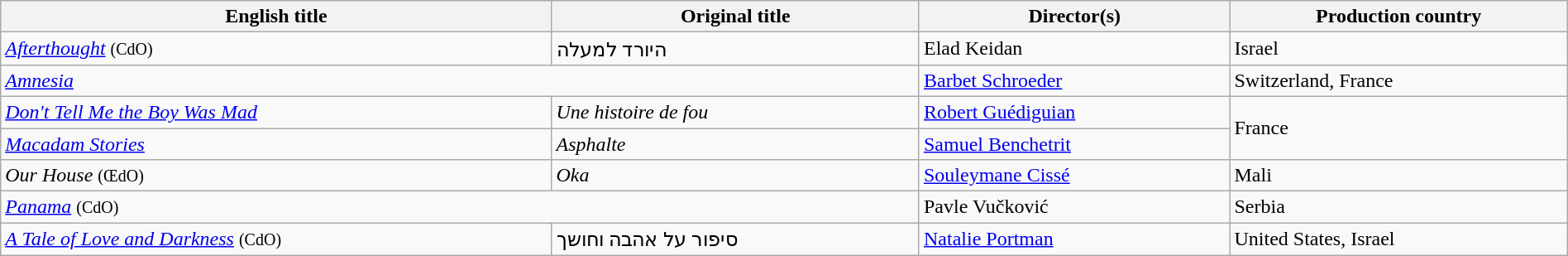<table class="wikitable" style="width:100%; margin-bottom:2px" cellpadding="5">
<tr>
<th scope="col">English title</th>
<th scope="col">Original title</th>
<th scope="col">Director(s)</th>
<th scope="col">Production country</th>
</tr>
<tr>
<td><em><a href='#'>Afterthought</a></em> <small>(CdO)</small></td>
<td data-sort-value="Hayored">היורד למעלה</td>
<td data-sort-value="Keidan">Elad Keidan</td>
<td>Israel</td>
</tr>
<tr>
<td colspan=2><em><a href='#'>Amnesia</a></em></td>
<td data-sort-value="Schroeder"><a href='#'>Barbet Schroeder</a></td>
<td>Switzerland, France</td>
</tr>
<tr>
<td><em><a href='#'>Don't Tell Me the Boy Was Mad</a></em></td>
<td><em>Une histoire de fou</em></td>
<td data-sort-value="Guediguian"><a href='#'>Robert Guédiguian</a></td>
<td rowspan="2">France</td>
</tr>
<tr>
<td><em><a href='#'>Macadam Stories</a></em></td>
<td><em>Asphalte</em></td>
<td data-sort-value="Benchetrit"><a href='#'>Samuel Benchetrit</a></td>
</tr>
<tr>
<td><em>Our House</em> <small>(ŒdO)</small></td>
<td><em>Oka</em></td>
<td data-sort-value="Cissé"><a href='#'>Souleymane Cissé</a></td>
<td>Mali</td>
</tr>
<tr>
<td colspan=2><em><a href='#'>Panama</a></em> <small>(CdO)</small></td>
<td data-sort-value="Vucković">Pavle Vučković</td>
<td>Serbia</td>
</tr>
<tr>
<td data-sort-value="Tale"><em><a href='#'>A Tale of Love and Darkness</a></em> <small>(CdO)</small></td>
<td data-sort-value="Sipur">סיפור על אהבה וחושך</td>
<td data-sort-value="Portman"><a href='#'>Natalie Portman</a></td>
<td>United States, Israel</td>
</tr>
</table>
